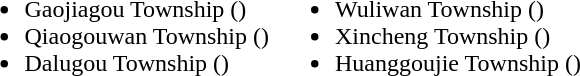<table>
<tr>
<td valign="top"><br><ul><li>Gaojiagou Township ()</li><li>Qiaogouwan Township ()</li><li>Dalugou Township ()</li></ul></td>
<td valign="top"><br><ul><li>Wuliwan Township ()</li><li>Xincheng Township ()</li><li>Huanggoujie Township ()</li></ul></td>
</tr>
</table>
